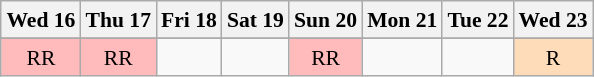<table class="wikitable" style="margin:0.5em auto; font-size:90%; line-height:1.25em;">
<tr align="center">
<th>Wed 16</th>
<th>Thu 17</th>
<th>Fri 18</th>
<th>Sat 19</th>
<th>Sun 20</th>
<th>Mon 21</th>
<th>Tue 22</th>
<th>Wed 23</th>
</tr>
<tr>
</tr>
<tr align="center">
<td bgcolor="#FFBBBB">RR</td>
<td bgcolor="#FFBBBB">RR</td>
<td></td>
<td></td>
<td bgcolor="#FFBBBB">RR</td>
<td></td>
<td></td>
<td bgcolor="#FEDCBA">R</td>
</tr>
</table>
